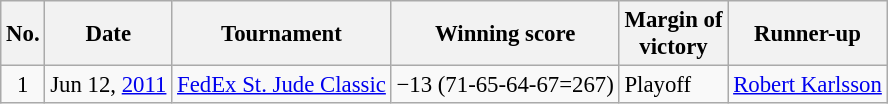<table class="wikitable" style="font-size:95%;">
<tr>
<th>No.</th>
<th>Date</th>
<th>Tournament</th>
<th>Winning score</th>
<th>Margin of<br>victory</th>
<th>Runner-up</th>
</tr>
<tr>
<td align=center>1</td>
<td align=right>Jun 12, <a href='#'>2011</a></td>
<td><a href='#'>FedEx St. Jude Classic</a></td>
<td>−13 (71-65-64-67=267)</td>
<td>Playoff</td>
<td> <a href='#'>Robert Karlsson</a></td>
</tr>
</table>
